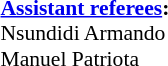<table width=50% style="font-size: 90%">
<tr>
<td><br><strong><a href='#'>Assistant referees</a>:</strong>
<br>Nsundidi Armando
<br>Manuel Patriota</td>
</tr>
</table>
